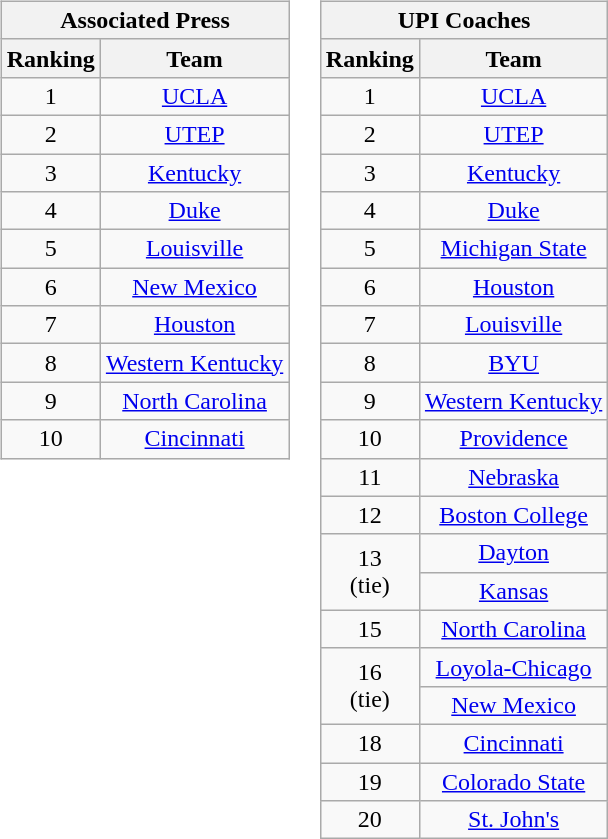<table>
<tr style="vertical-align:top;">
<td><br><table class="wikitable" style="text-align:center;">
<tr>
<th colspan=2>Associated Press</th>
</tr>
<tr>
<th>Ranking</th>
<th>Team</th>
</tr>
<tr>
<td>1</td>
<td><a href='#'>UCLA</a></td>
</tr>
<tr>
<td>2</td>
<td><a href='#'>UTEP</a></td>
</tr>
<tr>
<td>3</td>
<td><a href='#'>Kentucky</a></td>
</tr>
<tr>
<td>4</td>
<td><a href='#'>Duke</a></td>
</tr>
<tr>
<td>5</td>
<td><a href='#'>Louisville</a></td>
</tr>
<tr>
<td>6</td>
<td><a href='#'>New Mexico</a></td>
</tr>
<tr>
<td>7</td>
<td><a href='#'>Houston</a></td>
</tr>
<tr>
<td>8</td>
<td><a href='#'>Western Kentucky</a></td>
</tr>
<tr>
<td>9</td>
<td><a href='#'>North Carolina</a></td>
</tr>
<tr>
<td>10</td>
<td><a href='#'>Cincinnati</a></td>
</tr>
</table>
</td>
<td><br><table class="wikitable" style="text-align:center;">
<tr>
<th colspan=2><strong>UPI Coaches</strong></th>
</tr>
<tr>
<th>Ranking</th>
<th>Team</th>
</tr>
<tr>
<td>1</td>
<td><a href='#'>UCLA</a></td>
</tr>
<tr>
<td>2</td>
<td><a href='#'>UTEP</a></td>
</tr>
<tr>
<td>3</td>
<td><a href='#'>Kentucky</a></td>
</tr>
<tr>
<td>4</td>
<td><a href='#'>Duke</a></td>
</tr>
<tr>
<td>5</td>
<td><a href='#'>Michigan State</a></td>
</tr>
<tr>
<td>6</td>
<td><a href='#'>Houston</a></td>
</tr>
<tr>
<td>7</td>
<td><a href='#'>Louisville</a></td>
</tr>
<tr>
<td>8</td>
<td><a href='#'>BYU</a></td>
</tr>
<tr>
<td>9</td>
<td><a href='#'>Western Kentucky</a></td>
</tr>
<tr>
<td>10</td>
<td><a href='#'>Providence</a></td>
</tr>
<tr>
<td>11</td>
<td><a href='#'>Nebraska</a></td>
</tr>
<tr>
<td>12</td>
<td><a href='#'>Boston College</a></td>
</tr>
<tr>
<td rowspan=2>13<br>(tie)</td>
<td><a href='#'>Dayton</a></td>
</tr>
<tr>
<td><a href='#'>Kansas</a></td>
</tr>
<tr>
<td>15</td>
<td><a href='#'>North Carolina</a></td>
</tr>
<tr>
<td rowspan=2>16<br>(tie)</td>
<td><a href='#'>Loyola-Chicago</a></td>
</tr>
<tr>
<td><a href='#'>New Mexico</a></td>
</tr>
<tr>
<td>18</td>
<td><a href='#'>Cincinnati</a></td>
</tr>
<tr>
<td>19</td>
<td><a href='#'>Colorado State</a></td>
</tr>
<tr>
<td>20</td>
<td><a href='#'>St. John's</a></td>
</tr>
</table>
</td>
</tr>
</table>
